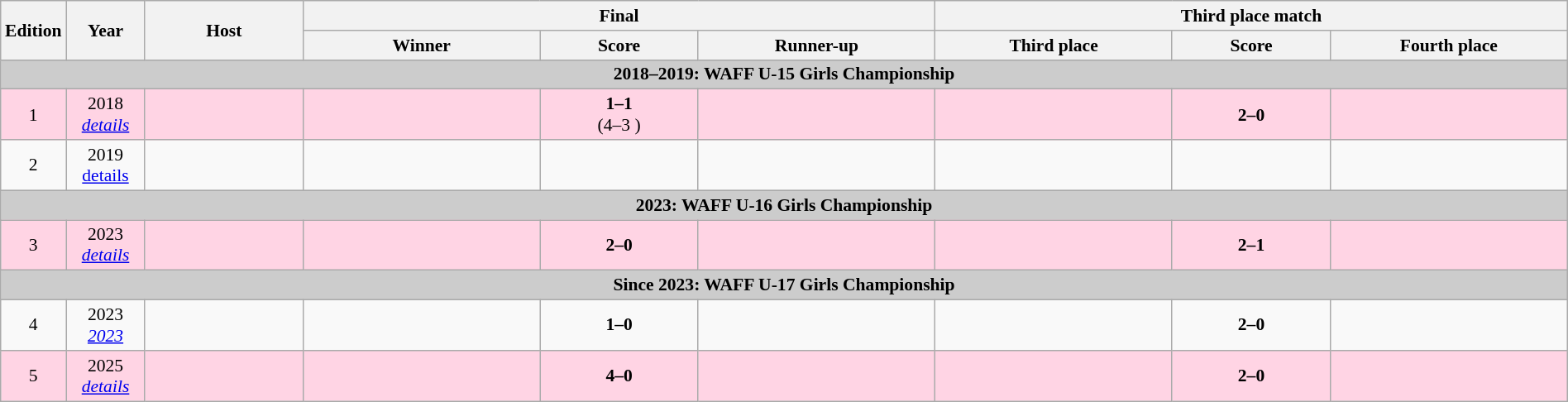<table class="wikitable" style="font-size: 90%; text-align: center; width: 100%;">
<tr>
<th rowspan=2 width=3%>Edition</th>
<th rowspan="2" width="5%">Year</th>
<th rowspan="2" width="10%">Host</th>
<th colspan="3">Final</th>
<th colspan="3">Third place match</th>
</tr>
<tr>
<th width="15%">Winner</th>
<th width="10%">Score</th>
<th width="15%">Runner-up</th>
<th width="15%">Third place</th>
<th width="10%">Score</th>
<th width="15%">Fourth place</th>
</tr>
<tr>
<td colspan="10" bgcolor="#cccccc"align=center><strong>2018–2019: WAFF U-15 Girls Championship</strong></td>
</tr>
<tr style="background:#FFD4E4">
<td>1</td>
<td>2018<br><em><a href='#'>details</a></em></td>
<td align="left"></td>
<td><strong></strong></td>
<td><strong>1–1</strong> <br>(4–3 )</td>
<td></td>
<td></td>
<td><strong>2–0</strong></td>
<td></td>
</tr>
<tr>
<td>2</td>
<td>2019<br><a href='#'>details</a></td>
<td align="left"></td>
<td><strong></strong></td>
<td></td>
<td></td>
<td></td>
<td></td>
<td></td>
</tr>
<tr>
<td colspan="10" bgcolor="#cccccc"align=center><strong>2023: WAFF U-16 Girls Championship</strong></td>
</tr>
<tr style="background:#FFD4E4">
<td>3</td>
<td>2023<br><em><a href='#'>details</a></em></td>
<td align="left"></td>
<td><strong></strong></td>
<td><strong>2–0</strong></td>
<td></td>
<td></td>
<td><strong>2–1</strong></td>
<td></td>
</tr>
<tr>
<td colspan="10" bgcolor="#cccccc"align=center><strong>Since 2023: WAFF U-17 Girls Championship</strong></td>
</tr>
<tr>
<td>4</td>
<td>2023<br><em><a href='#'>2023</a></em></td>
<td align="left"></td>
<td><strong></strong></td>
<td><strong>1–0</strong></td>
<td></td>
<td></td>
<td><strong>2–0</strong></td>
<td></td>
</tr>
<tr style="background:#FFD4E4">
<td>5</td>
<td>2025<br><em><a href='#'>details</a></em></td>
<td align="left"></td>
<td><strong></strong></td>
<td><strong>4–0</strong></td>
<td></td>
<td></td>
<td><strong>2–0</strong></td>
<td></td>
</tr>
</table>
